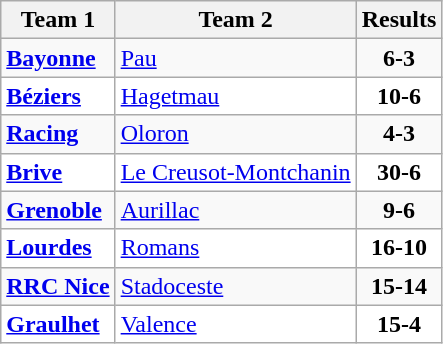<table class="wikitable">
<tr>
<th>Team 1</th>
<th>Team 2</th>
<th>Results</th>
</tr>
<tr>
<td><strong><a href='#'>Bayonne</a></strong></td>
<td><a href='#'>Pau</a></td>
<td align="center"><strong>6-3</strong></td>
</tr>
<tr bgcolor="white">
<td><strong><a href='#'>Béziers</a></strong></td>
<td><a href='#'>Hagetmau</a></td>
<td align="center"><strong>10-6</strong></td>
</tr>
<tr>
<td><strong><a href='#'>Racing</a></strong></td>
<td><a href='#'>Oloron</a></td>
<td align="center"><strong>4-3</strong></td>
</tr>
<tr bgcolor="white">
<td><strong><a href='#'>Brive</a></strong></td>
<td><a href='#'>Le Creusot-Montchanin</a></td>
<td align="center"><strong>30-6</strong></td>
</tr>
<tr>
<td><strong><a href='#'>Grenoble</a></strong></td>
<td><a href='#'>Aurillac</a></td>
<td align="center"><strong>9-6</strong></td>
</tr>
<tr bgcolor="white">
<td><strong><a href='#'>Lourdes</a></strong></td>
<td><a href='#'>Romans</a></td>
<td align="center"><strong>16-10</strong></td>
</tr>
<tr>
<td><strong><a href='#'>RRC Nice</a></strong></td>
<td><a href='#'>Stadoceste</a></td>
<td align="center"><strong>15-14</strong></td>
</tr>
<tr bgcolor="white">
<td><strong><a href='#'>Graulhet</a></strong></td>
<td><a href='#'>Valence</a></td>
<td align="center"><strong>15-4</strong></td>
</tr>
</table>
